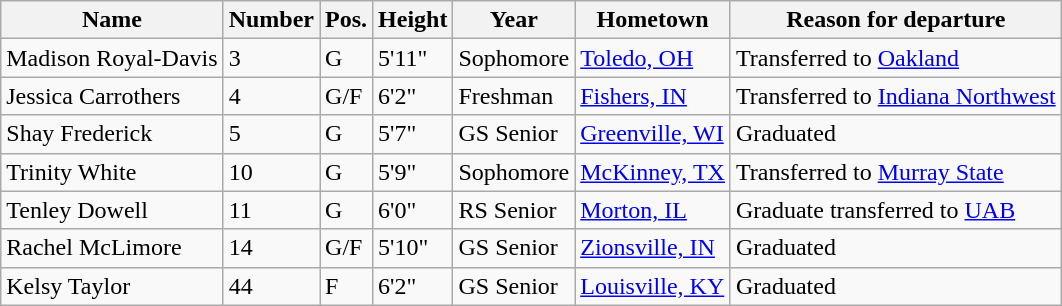<table class="wikitable sortable" border="1">
<tr>
<th>Name</th>
<th>Number</th>
<th>Pos.</th>
<th>Height</th>
<th>Year</th>
<th>Hometown</th>
<th class="unsortable">Reason for departure</th>
</tr>
<tr>
<td>Madison Royal-Davis</td>
<td>3</td>
<td>G</td>
<td>5'11"</td>
<td>Sophomore</td>
<td><a href='#'>Toledo, OH</a></td>
<td>Transferred to <a href='#'>Oakland</a></td>
</tr>
<tr>
<td>Jessica Carrothers</td>
<td>4</td>
<td>G/F</td>
<td>6'2"</td>
<td>Freshman</td>
<td><a href='#'>Fishers, IN</a></td>
<td>Transferred to <a href='#'>Indiana Northwest</a></td>
</tr>
<tr>
<td>Shay Frederick</td>
<td>5</td>
<td>G</td>
<td>5'7"</td>
<td>GS Senior</td>
<td><a href='#'>Greenville, WI</a></td>
<td>Graduated</td>
</tr>
<tr>
<td>Trinity White</td>
<td>10</td>
<td>G</td>
<td>5'9"</td>
<td>Sophomore</td>
<td><a href='#'>McKinney, TX</a></td>
<td>Transferred to <a href='#'>Murray State</a></td>
</tr>
<tr>
<td>Tenley Dowell</td>
<td>11</td>
<td>G</td>
<td>6'0"</td>
<td>RS Senior</td>
<td><a href='#'>Morton, IL</a></td>
<td>Graduate transferred to <a href='#'>UAB</a></td>
</tr>
<tr>
<td>Rachel McLimore</td>
<td>14</td>
<td>G/F</td>
<td>5'10"</td>
<td>GS Senior</td>
<td><a href='#'>Zionsville, IN</a></td>
<td>Graduated</td>
</tr>
<tr>
<td>Kelsy Taylor</td>
<td>44</td>
<td>F</td>
<td>6'2"</td>
<td>GS Senior</td>
<td><a href='#'>Louisville, KY</a></td>
<td>Graduated</td>
</tr>
</table>
